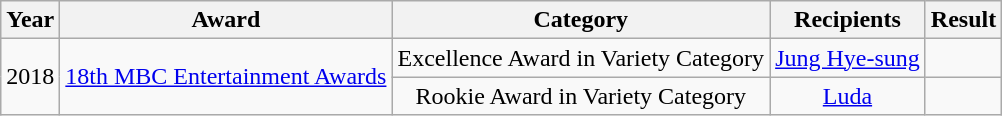<table class="wikitable" style="text-align:center">
<tr>
<th>Year</th>
<th>Award</th>
<th>Category</th>
<th>Recipients</th>
<th>Result</th>
</tr>
<tr>
<td rowspan=2>2018</td>
<td rowspan=2><a href='#'>18th MBC Entertainment Awards</a></td>
<td>Excellence Award in Variety Category</td>
<td><a href='#'>Jung Hye-sung</a></td>
<td></td>
</tr>
<tr>
<td>Rookie Award in Variety Category</td>
<td><a href='#'>Luda</a></td>
<td></td>
</tr>
</table>
